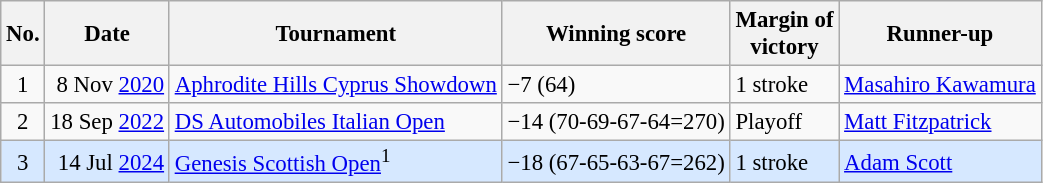<table class="wikitable" style="font-size:95%;">
<tr>
<th>No.</th>
<th>Date</th>
<th>Tournament</th>
<th>Winning score</th>
<th>Margin of<br>victory</th>
<th>Runner-up</th>
</tr>
<tr>
<td align=center>1</td>
<td align=right>8 Nov <a href='#'>2020</a></td>
<td><a href='#'>Aphrodite Hills Cyprus Showdown</a></td>
<td>−7 (64)</td>
<td>1 stroke</td>
<td> <a href='#'>Masahiro Kawamura</a></td>
</tr>
<tr>
<td align=center>2</td>
<td align=right>18 Sep <a href='#'>2022</a></td>
<td><a href='#'>DS Automobiles Italian Open</a></td>
<td>−14 (70-69-67-64=270)</td>
<td>Playoff</td>
<td> <a href='#'>Matt Fitzpatrick</a></td>
</tr>
<tr style="background:#D6E8FF;">
<td align=center>3</td>
<td align=right>14 Jul <a href='#'>2024</a></td>
<td><a href='#'>Genesis Scottish Open</a><sup>1</sup></td>
<td>−18 (67-65-63-67=262)</td>
<td>1 stroke</td>
<td> <a href='#'>Adam Scott</a></td>
</tr>
</table>
